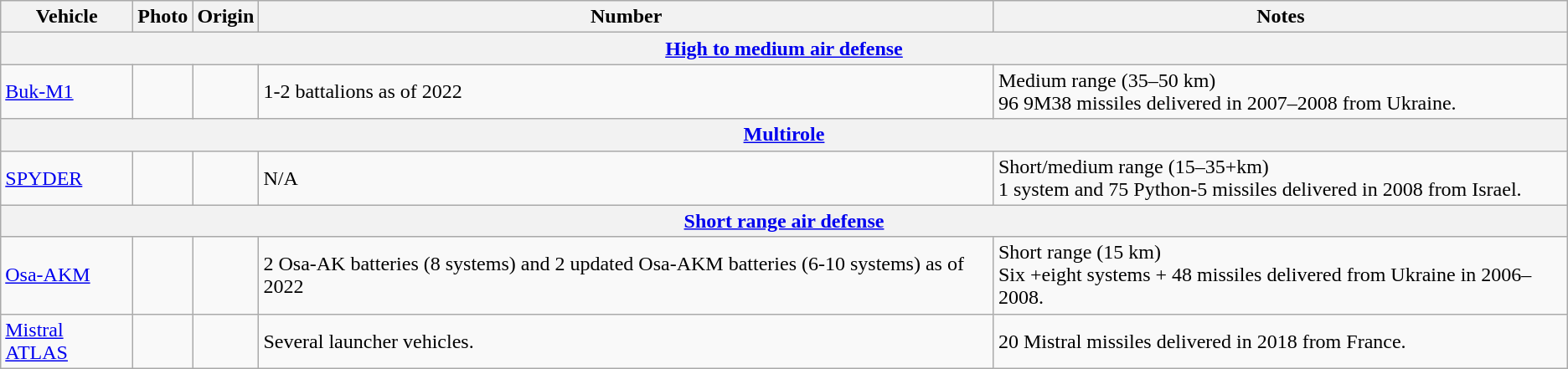<table class="wikitable">
<tr>
<th>Vehicle</th>
<th>Photo</th>
<th>Origin</th>
<th>Number</th>
<th>Notes</th>
</tr>
<tr>
<th colspan="5"><a href='#'>High to medium air defense</a></th>
</tr>
<tr>
<td><a href='#'>Buk-M1</a></td>
<td></td>
<td><br></td>
<td>1-2 battalions as of 2022</td>
<td>Medium range (35–50 km)<br>96 9M38 missiles delivered in 2007–2008 from Ukraine.</td>
</tr>
<tr>
<th colspan="5" style="align: center;"><a href='#'>Multirole</a></th>
</tr>
<tr>
<td><a href='#'>SPYDER</a></td>
<td></td>
<td></td>
<td>N/A</td>
<td>Short/medium range (15–35+km)<br>1 system and 75 Python-5 missiles delivered in 2008 from Israel.</td>
</tr>
<tr>
<th colspan="5" style="align: center;"><a href='#'>Short range air defense</a></th>
</tr>
<tr>
<td><a href='#'>Osa-AKM</a></td>
<td></td>
<td><br><br></td>
<td>2 Osa-AK batteries (8 systems) and 2 updated Osa-AKM batteries (6-10 systems) as of 2022</td>
<td>Short range (15 km)<br>Six +eight systems + 48 missiles delivered from Ukraine in 2006–2008.</td>
</tr>
<tr>
<td><a href='#'>Mistral ATLAS</a></td>
<td></td>
<td></td>
<td>Several launcher vehicles.</td>
<td>20 Mistral missiles delivered in 2018 from France.</td>
</tr>
</table>
